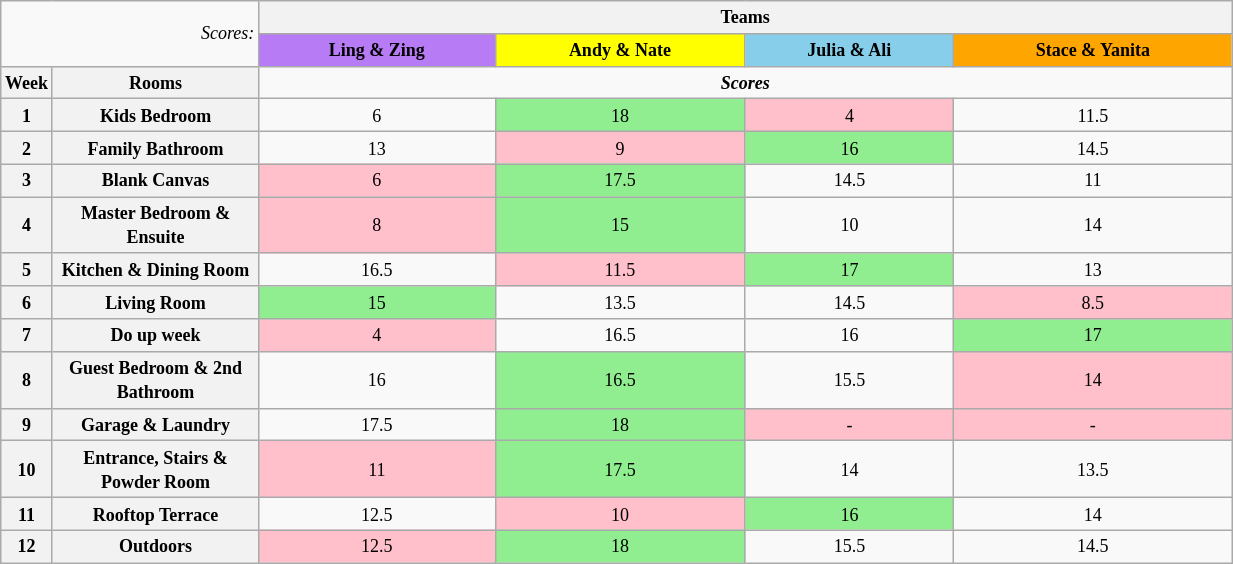<table class="wikitable" style="text-align: center; font-size: 9pt; line-height:16px; width:65%">
<tr>
<td colspan="2" rowspan="2" style="width:20%; text-align:right;"><em>Scores:</em></td>
<th colspan="4">Teams</th>
</tr>
<tr>
<th style="background:#B87BF6; color:black;" scope="col">Ling & Zing</th>
<th style="background:#B87BF6; background-color:Yellow" scope="col">Andy & Nate</th>
<th style="background:skyblue; color:black;" scope="col">Julia & Ali</th>
<th style="background:Orange; color:black;" scope="col">Stace & Yanita</th>
</tr>
<tr>
<th>Week</th>
<th>Rooms</th>
<td colspan="4"><strong><em>Scores</em></strong></td>
</tr>
<tr>
<th>1</th>
<th>Kids Bedroom</th>
<td>6</td>
<td bgcolor="lightgreen">18</td>
<td bgcolor="pink">4</td>
<td>11.5</td>
</tr>
<tr>
<th>2</th>
<th>Family Bathroom</th>
<td>13</td>
<td bgcolor="pink">9</td>
<td bgcolor="lightgreen">16</td>
<td>14.5</td>
</tr>
<tr>
<th>3</th>
<th>Blank Canvas</th>
<td bgcolor="pink">6</td>
<td bgcolor="lightgreen">17.5</td>
<td>14.5</td>
<td>11</td>
</tr>
<tr>
<th>4</th>
<th>Master Bedroom & Ensuite</th>
<td bgcolor="pink">8</td>
<td bgcolor="lightgreen">15</td>
<td>10</td>
<td>14</td>
</tr>
<tr>
<th>5</th>
<th>Kitchen & Dining Room</th>
<td>16.5</td>
<td bgcolor="pink">11.5</td>
<td bgcolor="lightgreen">17</td>
<td>13</td>
</tr>
<tr>
<th>6</th>
<th>Living Room</th>
<td bgcolor="lightgreen">15</td>
<td>13.5</td>
<td>14.5</td>
<td bgcolor="pink">8.5</td>
</tr>
<tr>
<th>7</th>
<th>Do up week</th>
<td bgcolor="pink">4</td>
<td>16.5</td>
<td>16</td>
<td bgcolor="lightgreen">17</td>
</tr>
<tr>
<th>8</th>
<th>Guest Bedroom & 2nd Bathroom</th>
<td>16</td>
<td bgcolor="lightgreen">16.5</td>
<td>15.5</td>
<td bgcolor="pink">14</td>
</tr>
<tr>
<th>9</th>
<th>Garage & Laundry</th>
<td>17.5</td>
<td bgcolor="lightgreen">18</td>
<td bgcolor="pink">-</td>
<td bgcolor="pink">-</td>
</tr>
<tr>
<th>10</th>
<th>Entrance, Stairs & Powder Room</th>
<td bgcolor="pink">11</td>
<td bgcolor="lightgreen">17.5</td>
<td>14</td>
<td>13.5</td>
</tr>
<tr>
<th>11</th>
<th>Rooftop Terrace</th>
<td>12.5</td>
<td bgcolor="pink">10</td>
<td bgcolor="lightgreen">16</td>
<td>14</td>
</tr>
<tr>
<th>12</th>
<th>Outdoors</th>
<td bgcolor="pink">12.5</td>
<td bgcolor="lightgreen">18</td>
<td>15.5</td>
<td>14.5</td>
</tr>
</table>
